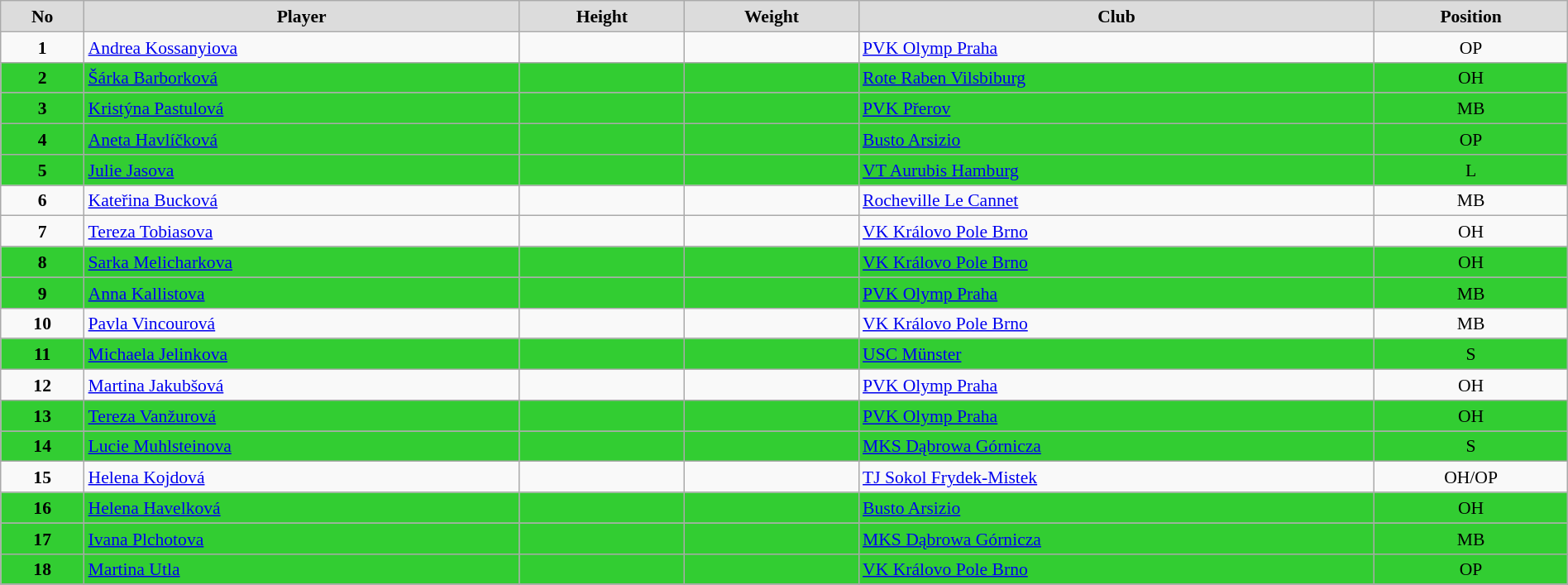<table class="wikitable" style="margin:0.5em auto; font-size:90%; line-height:1.25em;" width=100%>
<tr>
<td bgcolor="#DCDCDC" align="center"><strong>No</strong></td>
<td bgcolor="#DCDCDC" align="center"><strong>Player</strong></td>
<td bgcolor="#DCDCDC" align="center"><strong>Height</strong></td>
<td bgcolor="#DCDCDC" align="center"><strong>Weight</strong></td>
<td bgcolor="#DCDCDC" align="center"><strong>Club</strong></td>
<td bgcolor="#DCDCDC" align="center"><strong>Position</strong></td>
</tr>
<tr>
<td align="center"><strong>1</strong></td>
<td><a href='#'>Andrea Kossanyiova</a></td>
<td align="center"></td>
<td align="center"></td>
<td> <a href='#'>PVK Olymp Praha</a></td>
<td align="center">OP</td>
</tr>
<tr>
<td style="background:limegreen;" align="center"><strong>2</strong></td>
<td style="background:limegreen;"><a href='#'>Šárka Barborková</a></td>
<td style="background:limegreen;" align="center"></td>
<td style="background:limegreen;" align="center"></td>
<td style="background:limegreen;"> <a href='#'>Rote Raben Vilsbiburg</a></td>
<td style="background:limegreen;" align="center">OH</td>
</tr>
<tr>
<td style="background:limegreen;" align="center"><strong>3</strong></td>
<td style="background:limegreen;"><a href='#'>Kristýna Pastulová</a></td>
<td style="background:limegreen;" align="center"></td>
<td style="background:limegreen;" align="center"></td>
<td style="background:limegreen;"> <a href='#'>PVK Přerov</a></td>
<td style="background:limegreen;" align="center">MB</td>
</tr>
<tr>
<td style="background:limegreen;" align="center"><strong>4</strong></td>
<td style="background:limegreen;"><a href='#'>Aneta Havlíčková</a></td>
<td style="background:limegreen;" align="center"></td>
<td style="background:limegreen;" align="center"></td>
<td style="background:limegreen;"> <a href='#'>Busto Arsizio</a></td>
<td style="background:limegreen;" align="center">OP</td>
</tr>
<tr>
<td style="background:limegreen;" align="center"><strong>5</strong></td>
<td style="background:limegreen;"><a href='#'>Julie Jasova</a></td>
<td style="background:limegreen;" align="center"></td>
<td style="background:limegreen;" align="center"></td>
<td style="background:limegreen;"> <a href='#'>VT Aurubis Hamburg</a></td>
<td style="background:limegreen;" align="center">L</td>
</tr>
<tr>
<td align="center"><strong>6</strong></td>
<td><a href='#'>Kateřina Bucková</a></td>
<td align="center"></td>
<td align="center"></td>
<td> <a href='#'>Rocheville Le Cannet</a></td>
<td align="center">MB</td>
</tr>
<tr>
<td align="center"><strong>7</strong></td>
<td><a href='#'>Tereza Tobiasova</a></td>
<td align="center"></td>
<td align="center"></td>
<td> <a href='#'>VK Královo Pole Brno</a></td>
<td align="center">OH</td>
</tr>
<tr>
<td style="background:limegreen;" align="center"><strong>8</strong></td>
<td style="background:limegreen;"><a href='#'>Sarka Melicharkova</a></td>
<td style="background:limegreen;" align="center"></td>
<td style="background:limegreen;" align="center"></td>
<td style="background:limegreen;"> <a href='#'>VK Královo Pole Brno</a></td>
<td style="background:limegreen;" align="center">OH</td>
</tr>
<tr>
<td style="background:limegreen;" align="center"><strong>9</strong></td>
<td style="background:limegreen;"><a href='#'>Anna Kallistova</a></td>
<td style="background:limegreen;" align="center"></td>
<td style="background:limegreen;" align="center"></td>
<td style="background:limegreen;"> <a href='#'>PVK Olymp Praha</a></td>
<td style="background:limegreen;" align="center">MB</td>
</tr>
<tr>
<td align="center"><strong>10</strong></td>
<td><a href='#'>Pavla Vincourová</a></td>
<td align="center"></td>
<td align="center"></td>
<td> <a href='#'>VK Královo Pole Brno</a></td>
<td align="center">MB</td>
</tr>
<tr>
<td style="background:limegreen;" align="center"><strong>11</strong></td>
<td style="background:limegreen;"><a href='#'>Michaela Jelinkova</a></td>
<td style="background:limegreen;" align="center"></td>
<td style="background:limegreen;" align="center"></td>
<td style="background:limegreen;"> <a href='#'>USC Münster</a></td>
<td style="background:limegreen;" align="center">S</td>
</tr>
<tr>
<td align="center"><strong>12</strong></td>
<td><a href='#'>Martina Jakubšová</a></td>
<td align="center"></td>
<td align="center"></td>
<td> <a href='#'>PVK Olymp Praha</a></td>
<td align="center">OH</td>
</tr>
<tr>
<td style="background:limegreen;" align="center"><strong>13</strong></td>
<td style="background:limegreen;"><a href='#'>Tereza Vanžurová</a></td>
<td style="background:limegreen;" align="center"></td>
<td style="background:limegreen;" align="center"></td>
<td style="background:limegreen;"> <a href='#'>PVK Olymp Praha</a></td>
<td style="background:limegreen;" align="center">OH</td>
</tr>
<tr>
<td style="background:limegreen;" align="center"><strong>14</strong></td>
<td style="background:limegreen;"><a href='#'>Lucie Muhlsteinova</a></td>
<td style="background:limegreen;" align="center"></td>
<td style="background:limegreen;" align="center"></td>
<td style="background:limegreen;"> <a href='#'>MKS Dąbrowa Górnicza</a></td>
<td style="background:limegreen;" align="center">S</td>
</tr>
<tr>
<td align="center"><strong>15</strong></td>
<td><a href='#'>Helena Kojdová</a></td>
<td align="center"></td>
<td align="center"></td>
<td> <a href='#'>TJ Sokol Frydek-Mistek</a></td>
<td align="center">OH/OP</td>
</tr>
<tr>
<td style="background:limegreen;" align="center"><strong>16</strong></td>
<td style="background:limegreen;"><a href='#'>Helena Havelková</a></td>
<td style="background:limegreen;" align="center"></td>
<td style="background:limegreen;" align="center"></td>
<td style="background:limegreen;"> <a href='#'>Busto Arsizio</a></td>
<td style="background:limegreen;" align="center">OH</td>
</tr>
<tr>
<td style="background:limegreen;" align="center"><strong>17</strong></td>
<td style="background:limegreen;"><a href='#'>Ivana Plchotova</a></td>
<td style="background:limegreen;" align="center"></td>
<td style="background:limegreen;" align="center"></td>
<td style="background:limegreen;"> <a href='#'>MKS Dąbrowa Górnicza</a></td>
<td style="background:limegreen;" align="center">MB</td>
</tr>
<tr>
<td style="background:limegreen;" align="center"><strong>18</strong></td>
<td style="background:limegreen;"><a href='#'>Martina Utla</a></td>
<td style="background:limegreen;" align="center"></td>
<td style="background:limegreen;" align="center"></td>
<td style="background:limegreen;"> <a href='#'>VK Královo Pole Brno</a></td>
<td style="background:limegreen;" align="center">OP</td>
</tr>
<tr>
</tr>
</table>
